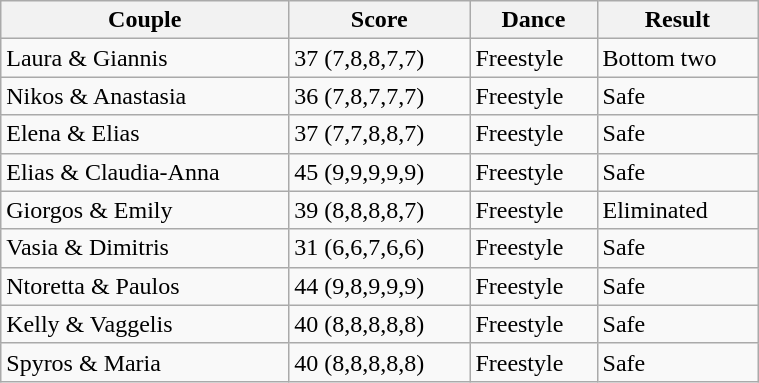<table class="wikitable" style="width:40%;">
<tr>
<th>Couple</th>
<th>Score</th>
<th>Dance</th>
<th>Result</th>
</tr>
<tr>
<td>Laura & Giannis</td>
<td>37 (7,8,8,7,7)</td>
<td>Freestyle</td>
<td>Bottom two</td>
</tr>
<tr>
<td>Nikos & Anastasia</td>
<td>36 (7,8,7,7,7)</td>
<td>Freestyle</td>
<td>Safe</td>
</tr>
<tr>
<td>Elena & Elias</td>
<td>37 (7,7,8,8,7)</td>
<td>Freestyle</td>
<td>Safe</td>
</tr>
<tr>
<td>Elias & Claudia-Anna</td>
<td>45 (9,9,9,9,9)</td>
<td>Freestyle</td>
<td>Safe</td>
</tr>
<tr>
<td>Giorgos & Emily</td>
<td>39 (8,8,8,8,7)</td>
<td>Freestyle</td>
<td>Eliminated</td>
</tr>
<tr>
<td>Vasia & Dimitris</td>
<td>31 (6,6,7,6,6)</td>
<td>Freestyle</td>
<td>Safe</td>
</tr>
<tr>
<td>Ntoretta & Paulos</td>
<td>44 (9,8,9,9,9)</td>
<td>Freestyle</td>
<td>Safe</td>
</tr>
<tr>
<td>Kelly & Vaggelis</td>
<td>40 (8,8,8,8,8)</td>
<td>Freestyle</td>
<td>Safe</td>
</tr>
<tr>
<td>Spyros & Maria</td>
<td>40 (8,8,8,8,8)</td>
<td>Freestyle</td>
<td>Safe</td>
</tr>
</table>
